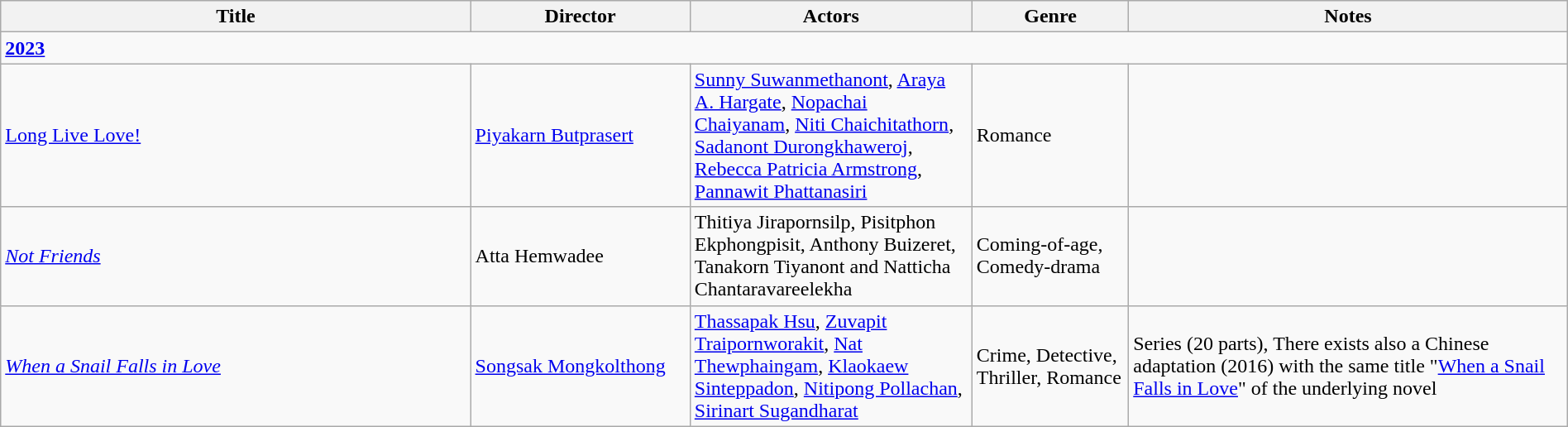<table class="wikitable sortable" style="width:100%;">
<tr>
<th style="width:30%;">Title</th>
<th style="width:14%;">Director</th>
<th style="width:18%;">Actors</th>
<th style="width:10%;">Genre</th>
<th style="width:28%;">Notes</th>
</tr>
<tr>
<td colspan="7" ><strong><a href='#'>2023</a></strong></td>
</tr>
<tr>
<td><a href='#'>Long Live Love!</a></td>
<td><a href='#'>Piyakarn Butprasert</a></td>
<td><a href='#'>Sunny Suwanmethanont</a>, <a href='#'>Araya A. Hargate</a>, <a href='#'>Nopachai Chaiyanam</a>, <a href='#'>Niti Chaichitathorn</a>, <a href='#'>Sadanont Durongkhaweroj</a>, <a href='#'>Rebecca Patricia Armstrong</a>, <a href='#'>Pannawit Phattanasiri</a></td>
<td>Romance</td>
<td></td>
</tr>
<tr>
<td><em><a href='#'>Not Friends</a></em></td>
<td>Atta Hemwadee</td>
<td>Thitiya Jirapornsilp, Pisitphon Ekphongpisit, Anthony Buizeret, Tanakorn Tiyanont and Natticha Chantaravareelekha</td>
<td>Coming-of-age, Comedy-drama</td>
<td></td>
</tr>
<tr>
<td><em><a href='#'>When a Snail Falls in Love</a></em></td>
<td><a href='#'>Songsak Mongkolthong</a></td>
<td><a href='#'>Thassapak Hsu</a>, <a href='#'>Zuvapit Traipornworakit</a>, <a href='#'>Nat Thewphaingam</a>, <a href='#'>Klaokaew Sinteppadon</a>, <a href='#'>Nitipong Pollachan</a>, <a href='#'>Sirinart Sugandharat</a></td>
<td>Crime, Detective, Thriller, Romance</td>
<td>Series (20 parts), There exists also a Chinese adaptation (2016) with the same title "<a href='#'>When a Snail Falls in Love</a>" of the underlying novel</td>
</tr>
</table>
